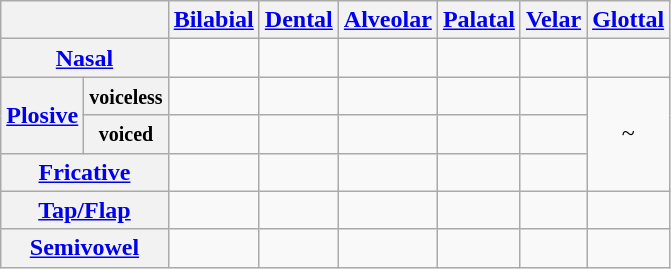<table class="wikitable" style="text-align:center;">
<tr>
<th colspan="2"></th>
<th><a href='#'>Bilabial</a></th>
<th><a href='#'>Dental</a></th>
<th><a href='#'>Alveolar</a></th>
<th><a href='#'>Palatal</a></th>
<th><a href='#'>Velar</a></th>
<th><a href='#'>Glottal</a></th>
</tr>
<tr>
<th colspan="2"><a href='#'>Nasal</a></th>
<td></td>
<td></td>
<td></td>
<td></td>
<td></td>
<td></td>
</tr>
<tr>
<th rowspan="2"><a href='#'>Plosive</a></th>
<th><small>voiceless</small></th>
<td></td>
<td></td>
<td></td>
<td></td>
<td></td>
<td rowspan="3"> ~ </td>
</tr>
<tr>
<th><small>voiced</small></th>
<td></td>
<td></td>
<td></td>
<td></td>
<td></td>
</tr>
<tr>
<th colspan="2"><a href='#'>Fricative</a></th>
<td></td>
<td></td>
<td></td>
<td></td>
<td></td>
</tr>
<tr>
<th colspan="2"><a href='#'>Tap/Flap</a></th>
<td></td>
<td></td>
<td></td>
<td></td>
<td></td>
<td></td>
</tr>
<tr>
<th colspan="2"><a href='#'>Semivowel</a></th>
<td></td>
<td></td>
<td></td>
<td></td>
<td></td>
<td></td>
</tr>
</table>
